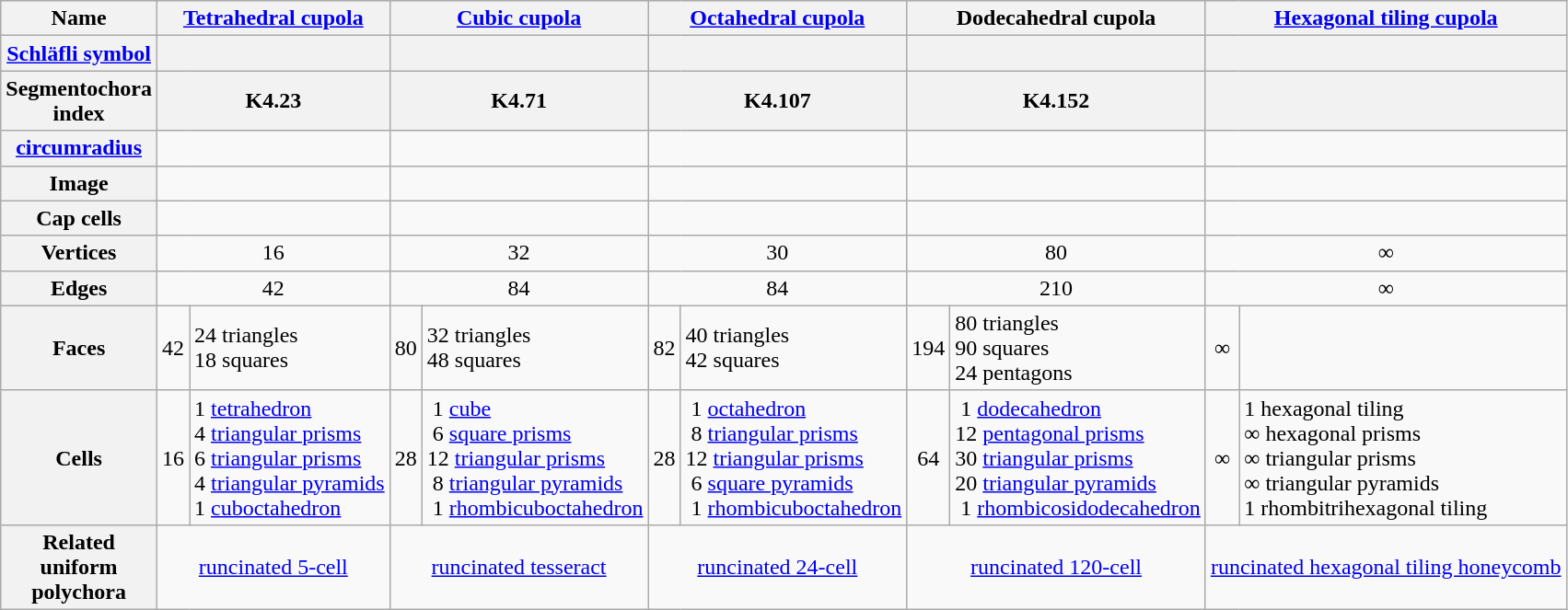<table class="wikitable">
<tr style="background-color: #e7dcc3;">
<th>Name</th>
<th colspan="2"><a href='#'>Tetrahedral cupola</a></th>
<th colspan="2"><a href='#'>Cubic cupola</a></th>
<th colspan="2"><a href='#'>Octahedral cupola</a></th>
<th colspan="2">Dodecahedral cupola</th>
<th colspan="2"><a href='#'>Hexagonal tiling cupola</a><br></th>
</tr>
<tr align=center>
<th><a href='#'>Schläfli symbol</a></th>
<th colspan=2></th>
<th colspan=2></th>
<th colspan=2></th>
<th colspan=2></th>
<th colspan=2></th>
</tr>
<tr align=center>
<th>Segmentochora<br>index</th>
<th colspan="2">K4.23</th>
<th colspan="2">K4.71</th>
<th colspan="2">K4.107</th>
<th colspan="2">K4.152</th>
<th colspan="2"></th>
</tr>
<tr align=center>
<th><a href='#'>circumradius</a></th>
<td colspan="2"></td>
<td colspan="2"></td>
<td colspan="2"></td>
<td colspan="2"></td>
<td colspan="2"></td>
</tr>
<tr align=center>
<th>Image</th>
<td colspan="2"></td>
<td colspan="2"></td>
<td colspan="2"></td>
<td colspan="2"></td>
<td colspan="2"></td>
</tr>
<tr align=center>
<th>Cap cells</th>
<td colspan="2"></td>
<td colspan="2"></td>
<td colspan="2"></td>
<td colspan="2"></td>
<td colspan="2"><br></td>
</tr>
<tr align=center>
<th>Vertices</th>
<td colspan="2">16</td>
<td colspan="2">32</td>
<td colspan="2">30</td>
<td colspan="2">80</td>
<td colspan="2">∞<br></td>
</tr>
<tr align=center>
<th>Edges</th>
<td colspan="2">42</td>
<td colspan="2">84</td>
<td colspan="2">84</td>
<td colspan="2">210</td>
<td colspan="2">∞<br></td>
</tr>
<tr>
<th>Faces</th>
<td align=center>42</td>
<td>24 triangles<br>18 squares</td>
<td align=center>80</td>
<td>32 triangles<br>48 squares</td>
<td align=center>82</td>
<td>40 triangles<br>42 squares</td>
<td align=center>194</td>
<td>80 triangles<br>90 squares<br>24 pentagons</td>
<td align=center>∞</td>
<td><br></td>
</tr>
<tr>
<th>Cells</th>
<td align=center>16</td>
<td>1 <a href='#'>tetrahedron</a><br>4 <a href='#'>triangular prisms</a><br>6 <a href='#'>triangular prisms</a><br>4 <a href='#'>triangular pyramids</a><br>1 <a href='#'>cuboctahedron</a></td>
<td align=center>28</td>
<td> 1 <a href='#'>cube</a><br> 6 <a href='#'>square prisms</a><br>12 <a href='#'>triangular prisms</a><br> 8 <a href='#'>triangular pyramids</a><br> 1 <a href='#'>rhombicuboctahedron</a></td>
<td align=center>28</td>
<td> 1 <a href='#'>octahedron</a><br> 8 <a href='#'>triangular prisms</a><br>12 <a href='#'>triangular prisms</a><br> 6 <a href='#'>square pyramids</a><br> 1 <a href='#'>rhombicuboctahedron</a></td>
<td align=center>64</td>
<td> 1 <a href='#'>dodecahedron</a><br>12 <a href='#'>pentagonal prisms</a><br>30 <a href='#'>triangular prisms</a><br>20 <a href='#'>triangular pyramids</a><br> 1 <a href='#'>rhombicosidodecahedron</a></td>
<td align=center>∞</td>
<td>1 hexagonal tiling<br>∞ hexagonal prisms<br>∞ triangular prisms<br>∞ triangular pyramids<br>1 rhombitrihexagonal tiling<br></td>
</tr>
<tr align=center>
<th>Related<br>uniform<br>polychora</th>
<td colspan="2"><a href='#'>runcinated 5-cell</a><br></td>
<td colspan="2"><a href='#'>runcinated tesseract</a><br></td>
<td colspan="2"><a href='#'>runcinated 24-cell</a><br></td>
<td colspan="2"><a href='#'>runcinated 120-cell</a><br></td>
<td colspan="2"><a href='#'>runcinated hexagonal tiling honeycomb</a><br></td>
</tr>
</table>
